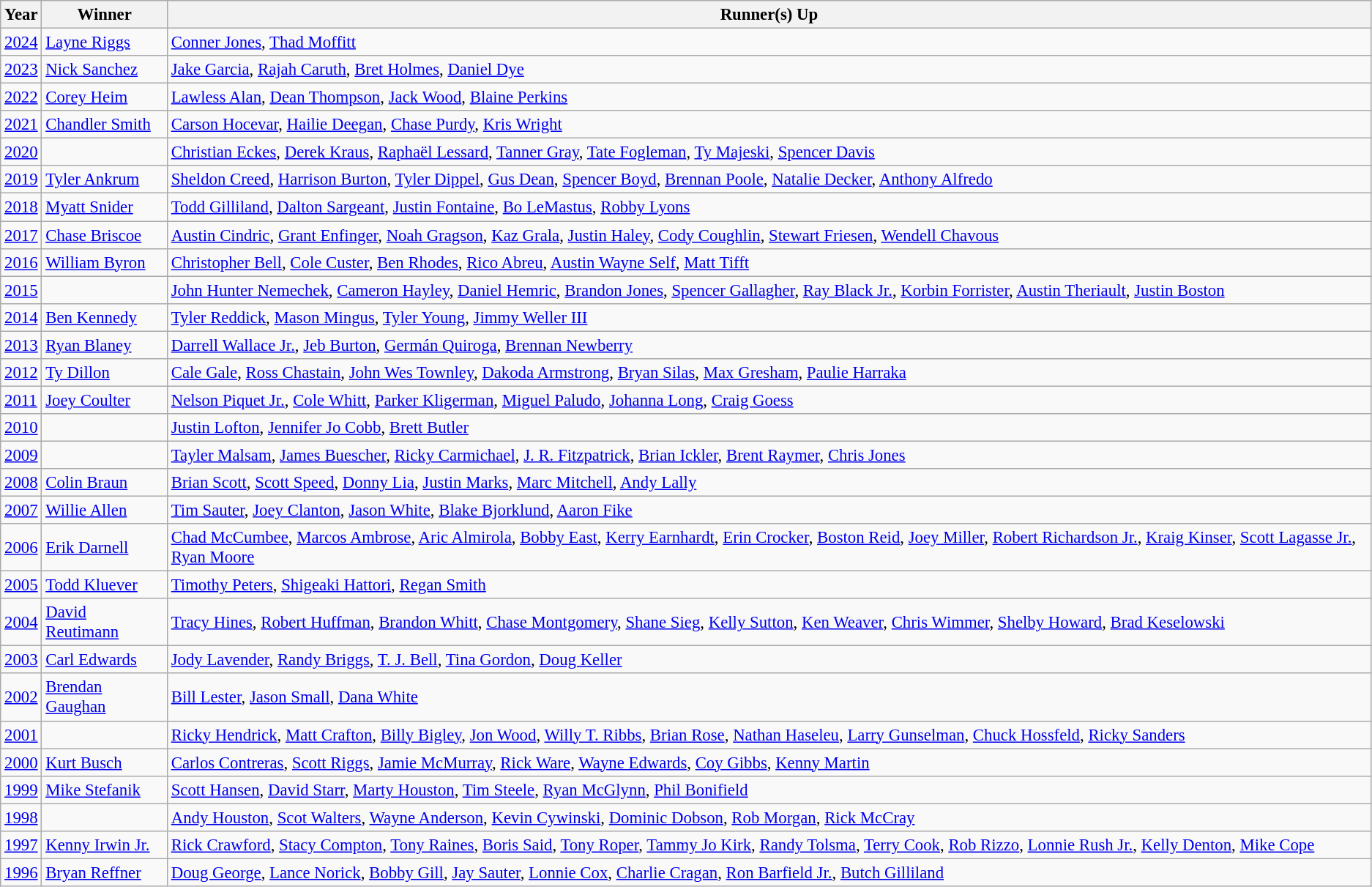<table class="wikitable" style="font-size: 95%;">
<tr>
<th>Year</th>
<th>Winner</th>
<th>Runner(s) Up</th>
</tr>
<tr>
<td><a href='#'>2024</a></td>
<td><a href='#'>Layne Riggs</a></td>
<td><a href='#'>Conner Jones</a>, <a href='#'>Thad Moffitt</a></td>
</tr>
<tr>
<td><a href='#'>2023</a></td>
<td><a href='#'>Nick Sanchez</a></td>
<td><a href='#'>Jake Garcia</a>, <a href='#'>Rajah Caruth</a>, <a href='#'>Bret Holmes</a>, <a href='#'>Daniel Dye</a></td>
</tr>
<tr>
<td><a href='#'>2022</a></td>
<td><a href='#'>Corey Heim</a></td>
<td><a href='#'>Lawless Alan</a>, <a href='#'>Dean Thompson</a>, <a href='#'>Jack Wood</a>, <a href='#'>Blaine Perkins</a></td>
</tr>
<tr>
<td><a href='#'>2021</a></td>
<td><a href='#'>Chandler Smith</a></td>
<td><a href='#'>Carson Hocevar</a>, <a href='#'>Hailie Deegan</a>, <a href='#'>Chase Purdy</a>, <a href='#'>Kris Wright</a></td>
</tr>
<tr>
<td><a href='#'>2020</a></td>
<td></td>
<td><a href='#'>Christian Eckes</a>, <a href='#'>Derek Kraus</a>, <a href='#'>Raphaël Lessard</a>, <a href='#'>Tanner Gray</a>, <a href='#'>Tate Fogleman</a>, <a href='#'>Ty Majeski</a>, <a href='#'>Spencer Davis</a></td>
</tr>
<tr>
<td><a href='#'>2019</a></td>
<td><a href='#'>Tyler Ankrum</a></td>
<td><a href='#'>Sheldon Creed</a>, <a href='#'>Harrison Burton</a>, <a href='#'>Tyler Dippel</a>, <a href='#'>Gus Dean</a>, <a href='#'>Spencer Boyd</a>, <a href='#'>Brennan Poole</a>, <a href='#'>Natalie Decker</a>, <a href='#'>Anthony Alfredo</a></td>
</tr>
<tr>
<td><a href='#'>2018</a></td>
<td><a href='#'>Myatt Snider</a></td>
<td><a href='#'>Todd Gilliland</a>, <a href='#'>Dalton Sargeant</a>, <a href='#'>Justin Fontaine</a>, <a href='#'>Bo LeMastus</a>, <a href='#'>Robby Lyons</a></td>
</tr>
<tr>
<td><a href='#'>2017</a></td>
<td><a href='#'>Chase Briscoe</a></td>
<td><a href='#'>Austin Cindric</a>, <a href='#'>Grant Enfinger</a>, <a href='#'>Noah Gragson</a>, <a href='#'>Kaz Grala</a>, <a href='#'>Justin Haley</a>, <a href='#'>Cody Coughlin</a>, <a href='#'>Stewart Friesen</a>, <a href='#'>Wendell Chavous</a></td>
</tr>
<tr>
<td><a href='#'>2016</a></td>
<td><a href='#'>William Byron</a></td>
<td><a href='#'>Christopher Bell</a>, <a href='#'>Cole Custer</a>, <a href='#'>Ben Rhodes</a>, <a href='#'>Rico Abreu</a>, <a href='#'>Austin Wayne Self</a>, <a href='#'>Matt Tifft</a></td>
</tr>
<tr>
<td><a href='#'>2015</a></td>
<td></td>
<td><a href='#'>John Hunter Nemechek</a>, <a href='#'>Cameron Hayley</a>, <a href='#'>Daniel Hemric</a>, <a href='#'>Brandon Jones</a>, <a href='#'>Spencer Gallagher</a>, <a href='#'>Ray Black Jr.</a>, <a href='#'>Korbin Forrister</a>, <a href='#'>Austin Theriault</a>, <a href='#'>Justin Boston</a></td>
</tr>
<tr>
<td><a href='#'>2014</a></td>
<td><a href='#'>Ben Kennedy</a></td>
<td><a href='#'>Tyler Reddick</a>, <a href='#'>Mason Mingus</a>, <a href='#'>Tyler Young</a>, <a href='#'>Jimmy Weller III</a></td>
</tr>
<tr>
<td><a href='#'>2013</a></td>
<td><a href='#'>Ryan Blaney</a></td>
<td><a href='#'>Darrell Wallace Jr.</a>, <a href='#'>Jeb Burton</a>, <a href='#'>Germán Quiroga</a>, <a href='#'>Brennan Newberry</a></td>
</tr>
<tr>
<td><a href='#'>2012</a></td>
<td><a href='#'>Ty Dillon</a></td>
<td><a href='#'>Cale Gale</a>, <a href='#'>Ross Chastain</a>, <a href='#'>John Wes Townley</a>, <a href='#'>Dakoda Armstrong</a>, <a href='#'>Bryan Silas</a>, <a href='#'>Max Gresham</a>, <a href='#'>Paulie Harraka</a></td>
</tr>
<tr>
<td><a href='#'>2011</a></td>
<td><a href='#'>Joey Coulter</a></td>
<td><a href='#'>Nelson Piquet Jr.</a>, <a href='#'>Cole Whitt</a>, <a href='#'>Parker Kligerman</a>, <a href='#'>Miguel Paludo</a>, <a href='#'>Johanna Long</a>, <a href='#'>Craig Goess</a></td>
</tr>
<tr>
<td><a href='#'>2010</a></td>
<td></td>
<td><a href='#'>Justin Lofton</a>, <a href='#'>Jennifer Jo Cobb</a>, <a href='#'>Brett Butler</a></td>
</tr>
<tr>
<td><a href='#'>2009</a></td>
<td></td>
<td><a href='#'>Tayler Malsam</a>, <a href='#'>James Buescher</a>, <a href='#'>Ricky Carmichael</a>, <a href='#'>J. R. Fitzpatrick</a>, <a href='#'>Brian Ickler</a>, <a href='#'>Brent Raymer</a>, <a href='#'>Chris Jones</a></td>
</tr>
<tr>
<td><a href='#'>2008</a></td>
<td><a href='#'>Colin Braun</a></td>
<td><a href='#'>Brian Scott</a>, <a href='#'>Scott Speed</a>, <a href='#'>Donny Lia</a>, <a href='#'>Justin Marks</a>, <a href='#'>Marc Mitchell</a>, <a href='#'>Andy Lally</a></td>
</tr>
<tr>
<td><a href='#'>2007</a></td>
<td><a href='#'>Willie Allen</a></td>
<td><a href='#'>Tim Sauter</a>, <a href='#'>Joey Clanton</a>, <a href='#'>Jason White</a>, <a href='#'>Blake Bjorklund</a>, <a href='#'>Aaron Fike</a></td>
</tr>
<tr>
<td><a href='#'>2006</a></td>
<td><a href='#'>Erik Darnell</a></td>
<td><a href='#'>Chad McCumbee</a>, <a href='#'>Marcos Ambrose</a>, <a href='#'>Aric Almirola</a>, <a href='#'>Bobby East</a>, <a href='#'>Kerry Earnhardt</a>, <a href='#'>Erin Crocker</a>, <a href='#'>Boston Reid</a>, <a href='#'>Joey Miller</a>, <a href='#'>Robert Richardson Jr.</a>, <a href='#'>Kraig Kinser</a>, <a href='#'>Scott Lagasse Jr.</a>, <a href='#'>Ryan Moore</a></td>
</tr>
<tr>
<td><a href='#'>2005</a></td>
<td><a href='#'>Todd Kluever</a></td>
<td><a href='#'>Timothy Peters</a>, <a href='#'>Shigeaki Hattori</a>, <a href='#'>Regan Smith</a></td>
</tr>
<tr>
<td><a href='#'>2004</a></td>
<td><a href='#'>David Reutimann</a></td>
<td><a href='#'>Tracy Hines</a>, <a href='#'>Robert Huffman</a>, <a href='#'>Brandon Whitt</a>, <a href='#'>Chase Montgomery</a>, <a href='#'>Shane Sieg</a>, <a href='#'>Kelly Sutton</a>, <a href='#'>Ken Weaver</a>, <a href='#'>Chris Wimmer</a>, <a href='#'>Shelby Howard</a>, <a href='#'>Brad Keselowski</a></td>
</tr>
<tr>
<td><a href='#'>2003</a></td>
<td><a href='#'>Carl Edwards</a></td>
<td><a href='#'>Jody Lavender</a>, <a href='#'>Randy Briggs</a>, <a href='#'>T. J. Bell</a>, <a href='#'>Tina Gordon</a>, <a href='#'>Doug Keller</a></td>
</tr>
<tr>
<td><a href='#'>2002</a></td>
<td><a href='#'>Brendan Gaughan</a></td>
<td><a href='#'>Bill Lester</a>, <a href='#'>Jason Small</a>, <a href='#'>Dana White</a></td>
</tr>
<tr>
<td><a href='#'>2001</a></td>
<td></td>
<td><a href='#'>Ricky Hendrick</a>, <a href='#'>Matt Crafton</a>, <a href='#'>Billy Bigley</a>, <a href='#'>Jon Wood</a>, <a href='#'>Willy T. Ribbs</a>, <a href='#'>Brian Rose</a>, <a href='#'>Nathan Haseleu</a>, <a href='#'>Larry Gunselman</a>, <a href='#'>Chuck Hossfeld</a>, <a href='#'>Ricky Sanders</a></td>
</tr>
<tr>
<td><a href='#'>2000</a></td>
<td><a href='#'>Kurt Busch</a></td>
<td><a href='#'>Carlos Contreras</a>, <a href='#'>Scott Riggs</a>, <a href='#'>Jamie McMurray</a>, <a href='#'>Rick Ware</a>, <a href='#'>Wayne Edwards</a>, <a href='#'>Coy Gibbs</a>, <a href='#'>Kenny Martin</a></td>
</tr>
<tr>
<td><a href='#'>1999</a></td>
<td><a href='#'>Mike Stefanik</a></td>
<td><a href='#'>Scott Hansen</a>, <a href='#'>David Starr</a>, <a href='#'>Marty Houston</a>, <a href='#'>Tim Steele</a>, <a href='#'>Ryan McGlynn</a>, <a href='#'>Phil Bonifield</a></td>
</tr>
<tr>
<td><a href='#'>1998</a></td>
<td></td>
<td><a href='#'>Andy Houston</a>, <a href='#'>Scot Walters</a>, <a href='#'>Wayne Anderson</a>, <a href='#'>Kevin Cywinski</a>, <a href='#'>Dominic Dobson</a>, <a href='#'>Rob Morgan</a>, <a href='#'>Rick McCray</a></td>
</tr>
<tr>
<td><a href='#'>1997</a></td>
<td><a href='#'>Kenny Irwin Jr.</a></td>
<td><a href='#'>Rick Crawford</a>, <a href='#'>Stacy Compton</a>, <a href='#'>Tony Raines</a>, <a href='#'>Boris Said</a>, <a href='#'>Tony Roper</a>, <a href='#'>Tammy Jo Kirk</a>, <a href='#'>Randy Tolsma</a>, <a href='#'>Terry Cook</a>, <a href='#'>Rob Rizzo</a>, <a href='#'>Lonnie Rush Jr.</a>, <a href='#'>Kelly Denton</a>, <a href='#'>Mike Cope</a></td>
</tr>
<tr>
<td><a href='#'>1996</a></td>
<td><a href='#'>Bryan Reffner</a></td>
<td><a href='#'>Doug George</a>, <a href='#'>Lance Norick</a>, <a href='#'>Bobby Gill</a>, <a href='#'>Jay Sauter</a>, <a href='#'>Lonnie Cox</a>, <a href='#'>Charlie Cragan</a>, <a href='#'>Ron Barfield Jr.</a>, <a href='#'>Butch Gilliland</a></td>
</tr>
</table>
